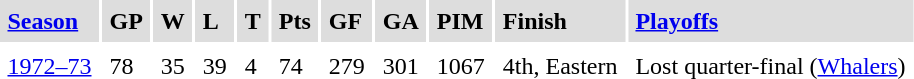<table cellpadding=5>
<tr bgcolor="#dddddd">
<td><strong><a href='#'>Season</a></strong></td>
<td><strong>GP</strong></td>
<td><strong>W</strong></td>
<td><strong>L</strong></td>
<td><strong>T</strong></td>
<td><strong>Pts</strong></td>
<td><strong>GF</strong></td>
<td><strong>GA</strong></td>
<td><strong>PIM</strong></td>
<td><strong>Finish</strong></td>
<td><strong><a href='#'>Playoffs</a></strong></td>
</tr>
<tr>
<td><a href='#'>1972–73</a></td>
<td>78</td>
<td>35</td>
<td>39</td>
<td>4</td>
<td>74</td>
<td>279</td>
<td>301</td>
<td>1067</td>
<td>4th, Eastern</td>
<td>Lost quarter-final (<a href='#'>Whalers</a>)</td>
</tr>
</table>
